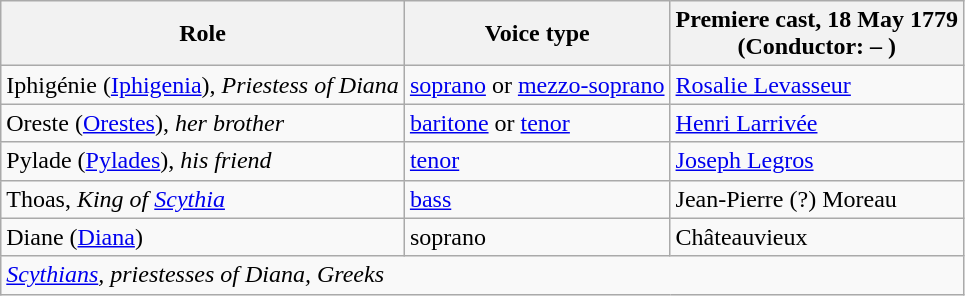<table class="wikitable">
<tr>
<th>Role</th>
<th>Voice type</th>
<th>Premiere cast, 18 May 1779<br>(Conductor: – )</th>
</tr>
<tr>
<td>Iphigénie (<a href='#'>Iphigenia</a>), <em>Priestess of Diana</em></td>
<td><a href='#'>soprano</a> or <a href='#'>mezzo-soprano</a></td>
<td><a href='#'>Rosalie Levasseur</a></td>
</tr>
<tr>
<td>Oreste (<a href='#'>Orestes</a>), <em>her brother</em></td>
<td><a href='#'>baritone</a> or <a href='#'>tenor</a></td>
<td><a href='#'>Henri Larrivée</a></td>
</tr>
<tr>
<td>Pylade (<a href='#'>Pylades</a>), <em>his friend</em></td>
<td><a href='#'>tenor</a></td>
<td><a href='#'>Joseph Legros</a></td>
</tr>
<tr>
<td>Thoas, <em>King of <a href='#'>Scythia</a></em></td>
<td><a href='#'>bass</a></td>
<td>Jean-Pierre (?) Moreau</td>
</tr>
<tr>
<td>Diane (<a href='#'>Diana</a>)</td>
<td>soprano</td>
<td>Châteauvieux</td>
</tr>
<tr>
<td colspan="3"><em><a href='#'>Scythians</a>, priestesses of Diana, Greeks</em></td>
</tr>
</table>
